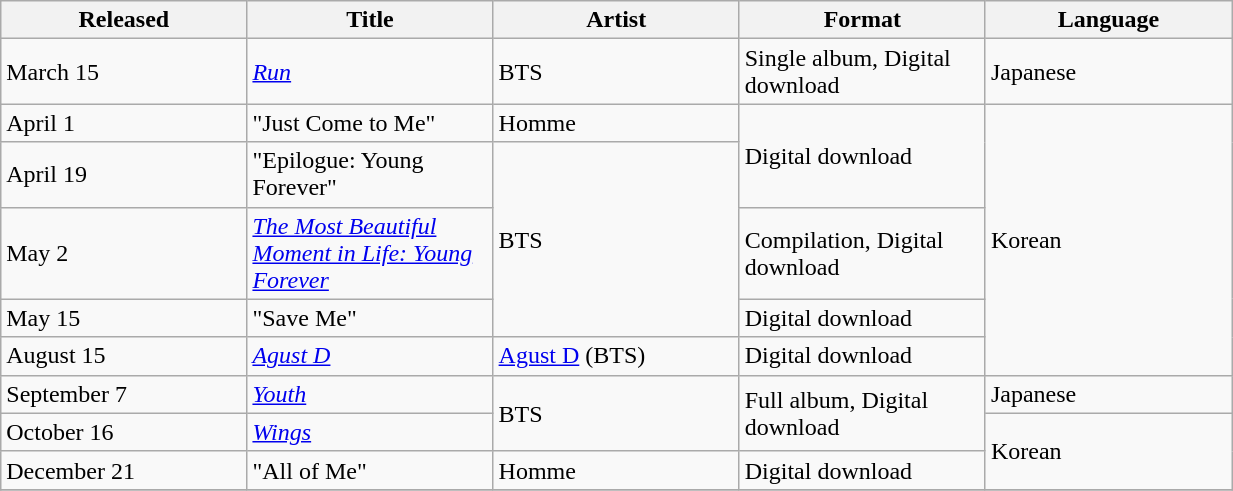<table class="wikitable sortable" align="left center" style="width:65%;">
<tr>
<th style="width:20%;">Released</th>
<th style="width:20%;">Title</th>
<th style="width:20%;">Artist</th>
<th style="width:20%;">Format</th>
<th style="width:20%;">Language</th>
</tr>
<tr>
<td>March 15</td>
<td><em><a href='#'>Run</a></em> </td>
<td>BTS</td>
<td>Single album, Digital download</td>
<td>Japanese</td>
</tr>
<tr>
<td>April 1</td>
<td>"Just Come to Me"</td>
<td>Homme</td>
<td rowspan="2">Digital download</td>
<td rowspan="5">Korean</td>
</tr>
<tr>
<td>April 19</td>
<td>"Epilogue: Young Forever"</td>
<td rowspan="3">BTS</td>
</tr>
<tr>
<td>May 2</td>
<td><em><a href='#'>The Most Beautiful Moment in Life: Young Forever</a></em></td>
<td>Compilation, Digital download</td>
</tr>
<tr>
<td>May 15</td>
<td>"Save Me"</td>
<td>Digital download</td>
</tr>
<tr>
<td>August 15</td>
<td><em><a href='#'>Agust D</a></em></td>
<td><a href='#'>Agust D</a> (BTS)</td>
<td>Digital download</td>
</tr>
<tr>
<td>September 7</td>
<td><em><a href='#'>Youth</a></em></td>
<td rowspan="2">BTS</td>
<td rowspan="2">Full album, Digital download</td>
<td>Japanese</td>
</tr>
<tr>
<td>October 16</td>
<td><em><a href='#'>Wings</a></em></td>
<td rowspan="2">Korean</td>
</tr>
<tr>
<td>December 21</td>
<td>"All of Me"</td>
<td>Homme</td>
<td>Digital download</td>
</tr>
<tr>
</tr>
</table>
